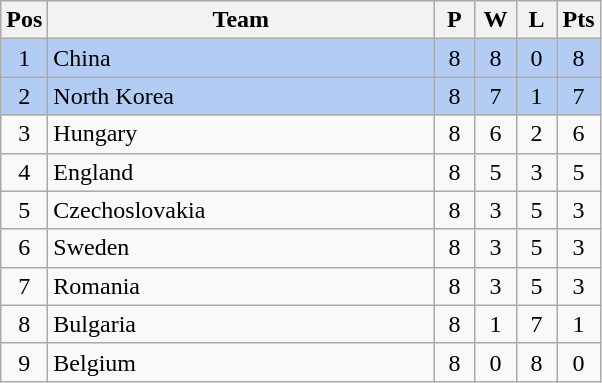<table class="wikitable" style="font-size: 100%">
<tr>
<th width=15>Pos</th>
<th width=250>Team</th>
<th width=20>P</th>
<th width=20>W</th>
<th width=20>L</th>
<th width=20>Pts</th>
</tr>
<tr align=center style="background: #b2ccf4;">
<td>1</td>
<td align="left"> China</td>
<td>8</td>
<td>8</td>
<td>0</td>
<td>8</td>
</tr>
<tr align=center style="background: #b2ccf4;">
<td>2</td>
<td align="left"> North Korea</td>
<td>8</td>
<td>7</td>
<td>1</td>
<td>7</td>
</tr>
<tr align=center>
<td>3</td>
<td align="left"> Hungary</td>
<td>8</td>
<td>6</td>
<td>2</td>
<td>6</td>
</tr>
<tr align=center>
<td>4</td>
<td align="left"> England</td>
<td>8</td>
<td>5</td>
<td>3</td>
<td>5</td>
</tr>
<tr align=center>
<td>5</td>
<td align="left"> Czechoslovakia</td>
<td>8</td>
<td>3</td>
<td>5</td>
<td>3</td>
</tr>
<tr align=center>
<td>6</td>
<td align="left"> Sweden</td>
<td>8</td>
<td>3</td>
<td>5</td>
<td>3</td>
</tr>
<tr align=center>
<td>7</td>
<td align="left"> Romania</td>
<td>8</td>
<td>3</td>
<td>5</td>
<td>3</td>
</tr>
<tr align=center>
<td>8</td>
<td align="left"> Bulgaria</td>
<td>8</td>
<td>1</td>
<td>7</td>
<td>1</td>
</tr>
<tr align=center>
<td>9</td>
<td align="left"> Belgium</td>
<td>8</td>
<td>0</td>
<td>8</td>
<td>0</td>
</tr>
</table>
